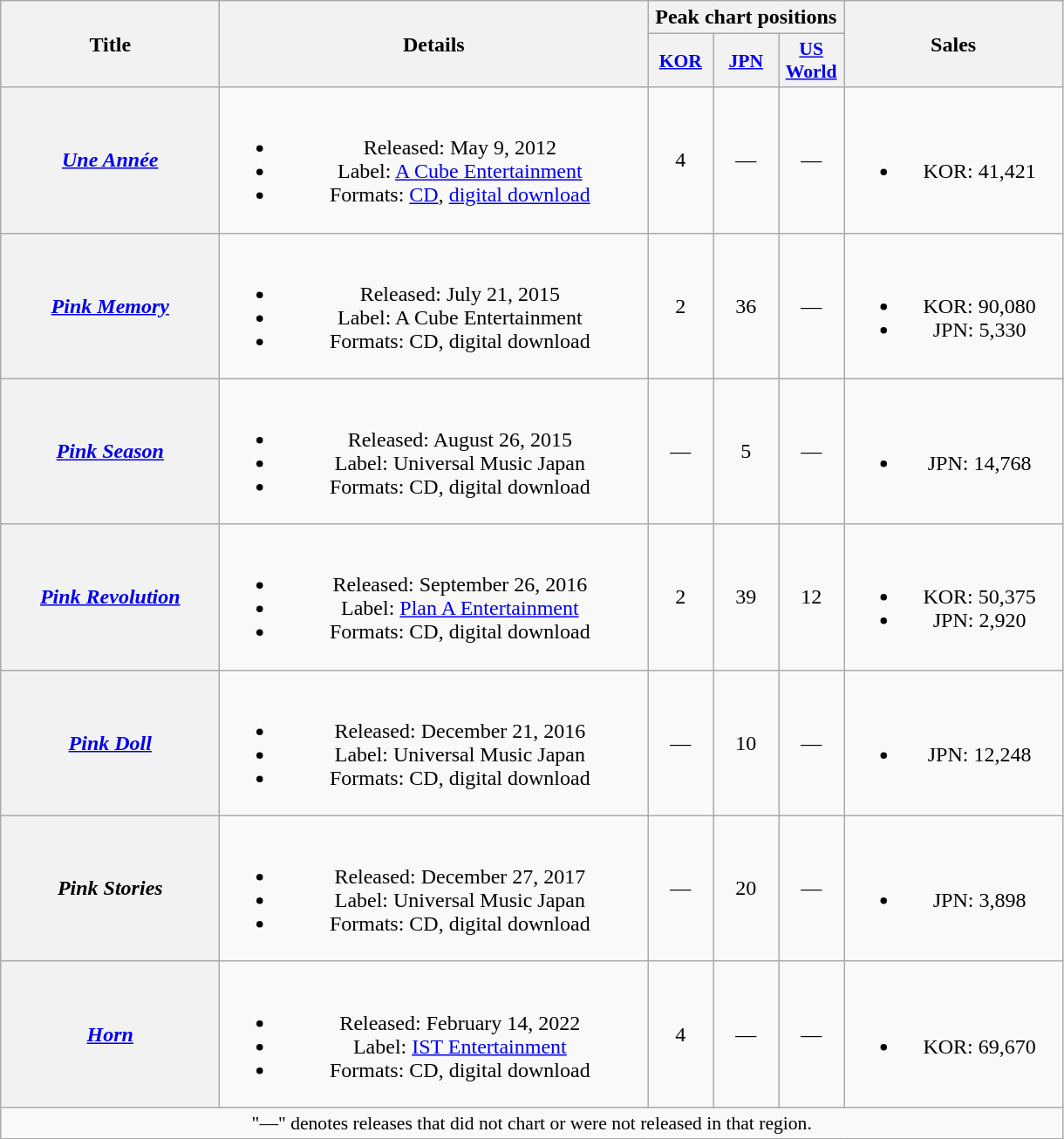<table class="wikitable plainrowheaders" style="text-align:center;">
<tr>
<th rowspan="2" style="width:10em;">Title</th>
<th rowspan="2" style="width:20em;">Details</th>
<th scope="col" colspan="3">Peak chart positions</th>
<th rowspan="2" style="width:10em;">Sales</th>
</tr>
<tr>
<th scope="col" style="width:3em;font-size:90%;"><a href='#'>KOR</a><br></th>
<th scope="col" style="width:3em;font-size:90%;"><a href='#'>JPN</a><br></th>
<th scope="col" style="width:3em;font-size:90%;"><a href='#'>US<br>World</a><br></th>
</tr>
<tr>
<th scope="row"><em><a href='#'>Une Année</a></em></th>
<td><br><ul><li>Released: May 9, 2012 </li><li>Label: <a href='#'>A Cube Entertainment</a></li><li>Formats: <a href='#'>CD</a>, <a href='#'>digital download</a></li></ul></td>
<td>4</td>
<td>—</td>
<td>—</td>
<td><br><ul><li>KOR: 41,421</li></ul></td>
</tr>
<tr>
<th scope="row"><em><a href='#'>Pink Memory</a></em></th>
<td><br><ul><li>Released: July 21, 2015 </li><li>Label: A Cube Entertainment</li><li>Formats: CD, digital download</li></ul></td>
<td>2</td>
<td>36</td>
<td>—</td>
<td><br><ul><li>KOR: 90,080</li><li>JPN: 5,330</li></ul></td>
</tr>
<tr>
<th scope="row"><em><a href='#'>Pink Season</a></em></th>
<td><br><ul><li>Released: August 26, 2015 </li><li>Label: Universal Music Japan</li><li>Formats: CD, digital download</li></ul></td>
<td>—</td>
<td>5</td>
<td>—</td>
<td><br><ul><li>JPN: 14,768</li></ul></td>
</tr>
<tr>
<th scope="row"><em><a href='#'>Pink Revolution</a></em></th>
<td><br><ul><li>Released: September 26, 2016 </li><li>Label: <a href='#'>Plan A Entertainment</a></li><li>Formats: CD, digital download</li></ul></td>
<td>2</td>
<td>39</td>
<td>12</td>
<td><br><ul><li>KOR: 50,375</li><li>JPN: 2,920</li></ul></td>
</tr>
<tr>
<th scope="row"><em><a href='#'>Pink Doll</a></em></th>
<td><br><ul><li>Released: December 21, 2016 </li><li>Label: Universal Music Japan</li><li>Formats: CD, digital download</li></ul></td>
<td>—</td>
<td>10</td>
<td>—</td>
<td><br><ul><li>JPN: 12,248</li></ul></td>
</tr>
<tr>
<th scope="row"><em>Pink Stories</em></th>
<td><br><ul><li>Released: December 27, 2017 </li><li>Label: Universal Music Japan</li><li>Formats: CD, digital download</li></ul></td>
<td>—</td>
<td>20</td>
<td>—</td>
<td><br><ul><li>JPN: 3,898</li></ul></td>
</tr>
<tr>
<th scope="row"><em><a href='#'>Horn</a></em></th>
<td><br><ul><li>Released: February 14, 2022 </li><li>Label: <a href='#'>IST Entertainment</a></li><li>Formats: CD, digital download</li></ul></td>
<td>4</td>
<td>—</td>
<td>—</td>
<td><br><ul><li>KOR: 69,670</li></ul></td>
</tr>
<tr>
<td colspan="6" style="font-size:90%">"—" denotes releases that did not chart or were not released in that region.</td>
</tr>
</table>
